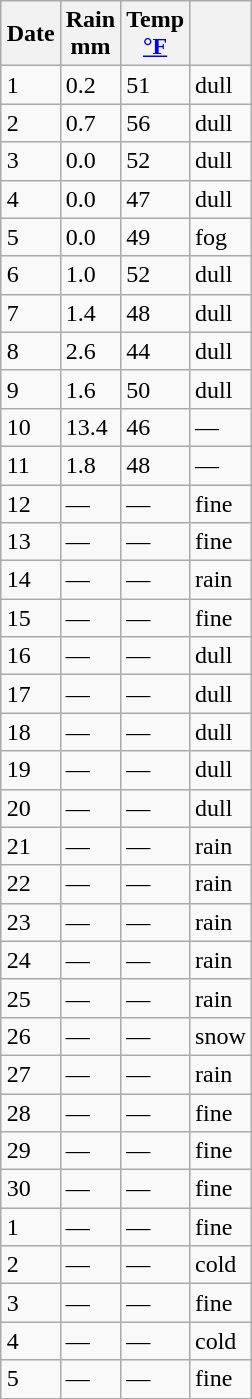<table class="wikitable" align=right style="margin:0 0 1em 1em">
<tr>
<th>Date</th>
<th>Rain<br>mm</th>
<th>Temp<br><a href='#'>°F</a></th>
<th></th>
</tr>
<tr>
<td>1</td>
<td>0.2</td>
<td>51</td>
<td>dull</td>
</tr>
<tr>
<td>2</td>
<td>0.7</td>
<td>56</td>
<td>dull</td>
</tr>
<tr>
<td>3</td>
<td>0.0</td>
<td>52</td>
<td>dull</td>
</tr>
<tr>
<td>4</td>
<td>0.0</td>
<td>47</td>
<td>dull</td>
</tr>
<tr>
<td>5</td>
<td>0.0</td>
<td>49</td>
<td>fog</td>
</tr>
<tr>
<td>6</td>
<td>1.0</td>
<td>52</td>
<td>dull</td>
</tr>
<tr>
<td>7</td>
<td>1.4</td>
<td>48</td>
<td>dull</td>
</tr>
<tr>
<td>8</td>
<td>2.6</td>
<td>44</td>
<td>dull</td>
</tr>
<tr>
<td>9</td>
<td>1.6</td>
<td>50</td>
<td>dull</td>
</tr>
<tr>
<td>10</td>
<td>13.4</td>
<td>46</td>
<td>—</td>
</tr>
<tr>
<td>11</td>
<td>1.8</td>
<td>48</td>
<td>—</td>
</tr>
<tr>
<td>12</td>
<td>—</td>
<td>—</td>
<td>fine</td>
</tr>
<tr>
<td>13</td>
<td>—</td>
<td>—</td>
<td>fine</td>
</tr>
<tr>
<td>14</td>
<td>—</td>
<td>—</td>
<td>rain</td>
</tr>
<tr>
<td>15</td>
<td>—</td>
<td>—</td>
<td>fine</td>
</tr>
<tr>
<td>16</td>
<td>—</td>
<td>—</td>
<td>dull</td>
</tr>
<tr>
<td>17</td>
<td>—</td>
<td>—</td>
<td>dull</td>
</tr>
<tr>
<td>18</td>
<td>—</td>
<td>—</td>
<td>dull</td>
</tr>
<tr>
<td>19</td>
<td>—</td>
<td>—</td>
<td>dull</td>
</tr>
<tr>
<td>20</td>
<td>—</td>
<td>—</td>
<td>dull</td>
</tr>
<tr>
<td>21</td>
<td>—</td>
<td>—</td>
<td>rain</td>
</tr>
<tr>
<td>22</td>
<td>—</td>
<td>—</td>
<td>rain</td>
</tr>
<tr>
<td>23</td>
<td>—</td>
<td>—</td>
<td>rain</td>
</tr>
<tr>
<td>24</td>
<td>—</td>
<td>—</td>
<td>rain</td>
</tr>
<tr>
<td>25</td>
<td>—</td>
<td>—</td>
<td>rain</td>
</tr>
<tr>
<td>26</td>
<td>—</td>
<td>—</td>
<td>snow</td>
</tr>
<tr>
<td>27</td>
<td>—</td>
<td>—</td>
<td>rain</td>
</tr>
<tr>
<td>28</td>
<td>—</td>
<td>—</td>
<td>fine</td>
</tr>
<tr>
<td>29</td>
<td>—</td>
<td>—</td>
<td>fine</td>
</tr>
<tr>
<td>30</td>
<td>—</td>
<td>—</td>
<td>fine</td>
</tr>
<tr>
<td>1</td>
<td>—</td>
<td>—</td>
<td>fine</td>
</tr>
<tr>
<td>2</td>
<td>—</td>
<td>—</td>
<td>cold</td>
</tr>
<tr>
<td>3</td>
<td>—</td>
<td>—</td>
<td>fine</td>
</tr>
<tr>
<td>4</td>
<td>—</td>
<td>—</td>
<td>cold</td>
</tr>
<tr>
<td>5</td>
<td>—</td>
<td>—</td>
<td>fine</td>
</tr>
</table>
